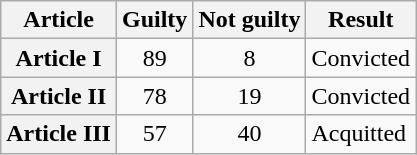<table class="wikitable">
<tr>
<th scope="col">Article</th>
<th scope="col">Guilty</th>
<th scope="col">Not guilty</th>
<th scope="col">Result</th>
</tr>
<tr>
<th scope="row">Article I</th>
<td align="center">89</td>
<td align="center">8</td>
<td>Convicted</td>
</tr>
<tr>
<th scope="row">Article II</th>
<td align="center">78</td>
<td align="center">19</td>
<td>Convicted</td>
</tr>
<tr>
<th scope="row">Article III</th>
<td align="center">57</td>
<td align="center">40</td>
<td>Acquitted</td>
</tr>
</table>
